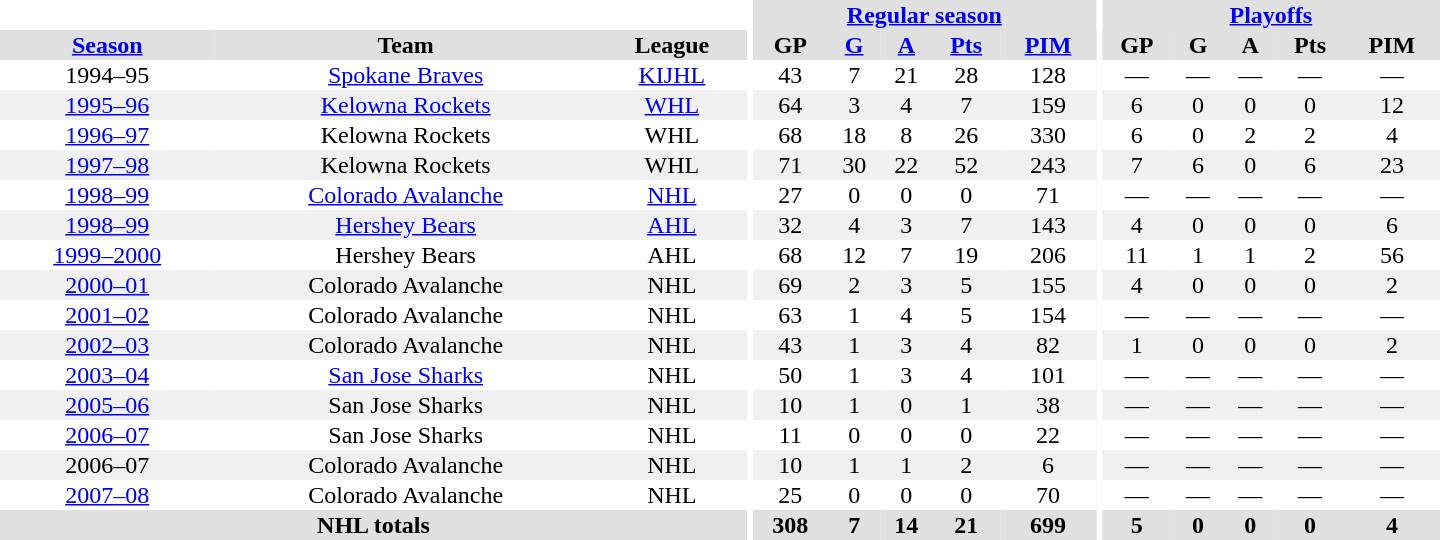<table border="0" cellpadding="1" cellspacing="0" style="text-align:center; width:60em">
<tr bgcolor="#e0e0e0">
<th colspan="3"  bgcolor="#ffffff"></th>
<th rowspan="99" bgcolor="#ffffff"></th>
<th colspan="5"><a href='#'>Regular season</a></th>
<th rowspan="99" bgcolor="#ffffff"></th>
<th colspan="5"><a href='#'>Playoffs</a></th>
</tr>
<tr bgcolor="#e0e0e0">
<th><a href='#'>Season</a></th>
<th>Team</th>
<th>League</th>
<th>GP</th>
<th><a href='#'>G</a></th>
<th><a href='#'>A</a></th>
<th><a href='#'>Pts</a></th>
<th><a href='#'>PIM</a></th>
<th>GP</th>
<th>G</th>
<th>A</th>
<th>Pts</th>
<th>PIM</th>
</tr>
<tr>
<td>1994–95</td>
<td><a href='#'>Spokane Braves</a></td>
<td><a href='#'>KIJHL</a></td>
<td>43</td>
<td>7</td>
<td>21</td>
<td>28</td>
<td>128</td>
<td>—</td>
<td>—</td>
<td>—</td>
<td>—</td>
<td>—</td>
</tr>
<tr bgcolor="#f0f0f0">
<td><a href='#'>1995–96</a></td>
<td><a href='#'>Kelowna Rockets</a></td>
<td><a href='#'>WHL</a></td>
<td>64</td>
<td>3</td>
<td>4</td>
<td>7</td>
<td>159</td>
<td>6</td>
<td>0</td>
<td>0</td>
<td>0</td>
<td>12</td>
</tr>
<tr>
<td><a href='#'>1996–97</a></td>
<td>Kelowna Rockets</td>
<td>WHL</td>
<td>68</td>
<td>18</td>
<td>8</td>
<td>26</td>
<td>330</td>
<td>6</td>
<td>0</td>
<td>2</td>
<td>2</td>
<td>4</td>
</tr>
<tr bgcolor="#f0f0f0">
<td><a href='#'>1997–98</a></td>
<td>Kelowna Rockets</td>
<td>WHL</td>
<td>71</td>
<td>30</td>
<td>22</td>
<td>52</td>
<td>243</td>
<td>7</td>
<td>6</td>
<td>0</td>
<td>6</td>
<td>23</td>
</tr>
<tr>
<td><a href='#'>1998–99</a></td>
<td><a href='#'>Colorado Avalanche</a></td>
<td><a href='#'>NHL</a></td>
<td>27</td>
<td>0</td>
<td>0</td>
<td>0</td>
<td>71</td>
<td>—</td>
<td>—</td>
<td>—</td>
<td>—</td>
<td>—</td>
</tr>
<tr bgcolor="#f0f0f0">
<td><a href='#'>1998–99</a></td>
<td><a href='#'>Hershey Bears</a></td>
<td><a href='#'>AHL</a></td>
<td>32</td>
<td>4</td>
<td>3</td>
<td>7</td>
<td>143</td>
<td>4</td>
<td>0</td>
<td>0</td>
<td>0</td>
<td>6</td>
</tr>
<tr>
<td><a href='#'>1999–2000</a></td>
<td>Hershey Bears</td>
<td>AHL</td>
<td>68</td>
<td>12</td>
<td>7</td>
<td>19</td>
<td>206</td>
<td>11</td>
<td>1</td>
<td>1</td>
<td>2</td>
<td>56</td>
</tr>
<tr bgcolor="#f0f0f0">
<td><a href='#'>2000–01</a></td>
<td>Colorado Avalanche</td>
<td>NHL</td>
<td>69</td>
<td>2</td>
<td>3</td>
<td>5</td>
<td>155</td>
<td>4</td>
<td>0</td>
<td>0</td>
<td>0</td>
<td>2</td>
</tr>
<tr>
<td><a href='#'>2001–02</a></td>
<td>Colorado Avalanche</td>
<td>NHL</td>
<td>63</td>
<td>1</td>
<td>4</td>
<td>5</td>
<td>154</td>
<td>—</td>
<td>—</td>
<td>—</td>
<td>—</td>
<td>—</td>
</tr>
<tr bgcolor="#f0f0f0">
<td><a href='#'>2002–03</a></td>
<td>Colorado Avalanche</td>
<td>NHL</td>
<td>43</td>
<td>1</td>
<td>3</td>
<td>4</td>
<td>82</td>
<td>1</td>
<td>0</td>
<td>0</td>
<td>0</td>
<td>2</td>
</tr>
<tr>
<td><a href='#'>2003–04</a></td>
<td><a href='#'>San Jose Sharks</a></td>
<td>NHL</td>
<td>50</td>
<td>1</td>
<td>3</td>
<td>4</td>
<td>101</td>
<td>—</td>
<td>—</td>
<td>—</td>
<td>—</td>
<td>—</td>
</tr>
<tr bgcolor="#f0f0f0">
<td><a href='#'>2005–06</a></td>
<td>San Jose Sharks</td>
<td>NHL</td>
<td>10</td>
<td>1</td>
<td>0</td>
<td>1</td>
<td>38</td>
<td>—</td>
<td>—</td>
<td>—</td>
<td>—</td>
<td>—</td>
</tr>
<tr>
<td><a href='#'>2006–07</a></td>
<td>San Jose Sharks</td>
<td>NHL</td>
<td>11</td>
<td>0</td>
<td>0</td>
<td>0</td>
<td>22</td>
<td>—</td>
<td>—</td>
<td>—</td>
<td>—</td>
<td>—</td>
</tr>
<tr bgcolor="#f0f0f0">
<td>2006–07</td>
<td>Colorado Avalanche</td>
<td>NHL</td>
<td>10</td>
<td>1</td>
<td>1</td>
<td>2</td>
<td>6</td>
<td>—</td>
<td>—</td>
<td>—</td>
<td>—</td>
<td>—</td>
</tr>
<tr>
<td><a href='#'>2007–08</a></td>
<td>Colorado Avalanche</td>
<td>NHL</td>
<td>25</td>
<td>0</td>
<td>0</td>
<td>0</td>
<td>70</td>
<td>—</td>
<td>—</td>
<td>—</td>
<td>—</td>
<td>—</td>
</tr>
<tr bgcolor="#e0e0e0">
<th colspan="3">NHL totals</th>
<th>308</th>
<th>7</th>
<th>14</th>
<th>21</th>
<th>699</th>
<th>5</th>
<th>0</th>
<th>0</th>
<th>0</th>
<th>4</th>
</tr>
</table>
